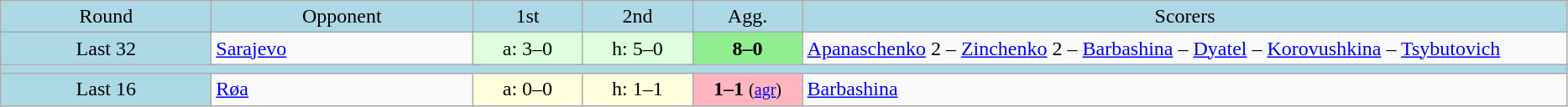<table class="wikitable" style="text-align:center">
<tr bgcolor=lightblue>
<td width=160px>Round</td>
<td width=200px>Opponent</td>
<td width=80px>1st</td>
<td width=80px>2nd</td>
<td width=80px>Agg.</td>
<td width=600px>Scorers</td>
</tr>
<tr>
<td bgcolor=lightblue>Last 32</td>
<td align=left> <a href='#'>Sarajevo</a></td>
<td bgcolor="#ddffdd">a: 3–0</td>
<td bgcolor="#ddffdd">h: 5–0</td>
<td bgcolor=lightgreen><strong>8–0</strong></td>
<td align=left><a href='#'>Apanaschenko</a> 2 – <a href='#'>Zinchenko</a> 2 – <a href='#'>Barbashina</a> – <a href='#'>Dyatel</a> – <a href='#'>Korovushkina</a> – <a href='#'>Tsybutovich</a></td>
</tr>
<tr bgcolor=lightblue>
<td colspan=6></td>
</tr>
<tr>
<td bgcolor=lightblue>Last 16</td>
<td align=left> <a href='#'>Røa</a></td>
<td bgcolor="#ffffdd">a: 0–0</td>
<td bgcolor="#ffffdd">h: 1–1</td>
<td bgcolor=lightpink><strong>1–1</strong> <small>(<a href='#'>agr</a>)</small></td>
<td align=left><a href='#'>Barbashina</a></td>
</tr>
</table>
